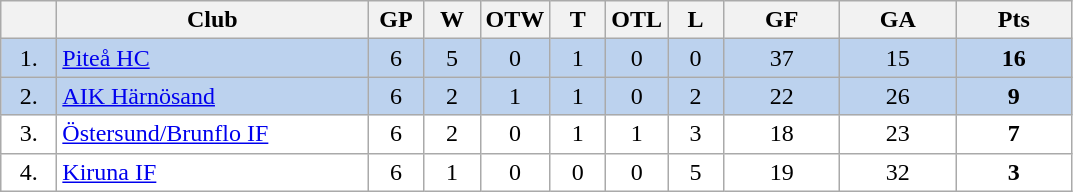<table class="wikitable">
<tr>
<th width="30"></th>
<th width="200">Club</th>
<th width="30">GP</th>
<th width="30">W</th>
<th width="30">OTW</th>
<th width="30">T</th>
<th width="30">OTL</th>
<th width="30">L</th>
<th width="70">GF</th>
<th width="70">GA</th>
<th width="70">Pts</th>
</tr>
<tr bgcolor="#BCD2EE" align="center">
<td>1.</td>
<td align="left"><a href='#'>Piteå HC</a></td>
<td>6</td>
<td>5</td>
<td>0</td>
<td>1</td>
<td>0</td>
<td>0</td>
<td>37</td>
<td>15</td>
<td><strong>16</strong></td>
</tr>
<tr bgcolor="#BCD2EE" align="center">
<td>2.</td>
<td align="left"><a href='#'>AIK Härnösand</a></td>
<td>6</td>
<td>2</td>
<td>1</td>
<td>1</td>
<td>0</td>
<td>2</td>
<td>22</td>
<td>26</td>
<td><strong>9</strong></td>
</tr>
<tr bgcolor="#FFFFFF" align="center">
<td>3.</td>
<td align="left"><a href='#'>Östersund/Brunflo IF</a></td>
<td>6</td>
<td>2</td>
<td>0</td>
<td>1</td>
<td>1</td>
<td>3</td>
<td>18</td>
<td>23</td>
<td><strong>7</strong></td>
</tr>
<tr bgcolor="#FFFFFF" align="center">
<td>4.</td>
<td align="left"><a href='#'>Kiruna IF</a></td>
<td>6</td>
<td>1</td>
<td>0</td>
<td>0</td>
<td>0</td>
<td>5</td>
<td>19</td>
<td>32</td>
<td><strong>3</strong></td>
</tr>
</table>
